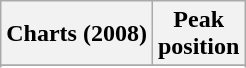<table class="wikitable sortable plainrowheaders" style="text-align:center">
<tr>
<th>Charts (2008)</th>
<th>Peak<br>position</th>
</tr>
<tr>
</tr>
<tr>
</tr>
<tr>
</tr>
</table>
